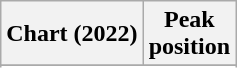<table class="wikitable sortable plainrowheaders" style="text-align:center">
<tr>
<th>Chart (2022)</th>
<th>Peak<br>position</th>
</tr>
<tr>
</tr>
<tr>
</tr>
<tr>
</tr>
<tr>
</tr>
<tr>
</tr>
</table>
